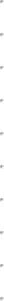<table>
<tr>
<td></td>
<td></td>
<td></td>
<td><hr></td>
</tr>
<tr>
<td></td>
<td></td>
<td></td>
<td><hr></td>
</tr>
<tr>
<td></td>
<td></td>
<td></td>
<td><hr></td>
</tr>
<tr>
<td></td>
<td></td>
<td></td>
<td><hr></td>
</tr>
<tr>
<td></td>
<td></td>
<td></td>
<td><hr></td>
</tr>
<tr>
<td></td>
<td></td>
<td></td>
<td><hr></td>
</tr>
<tr>
<td></td>
<td></td>
<td></td>
<td><hr></td>
</tr>
<tr>
<td></td>
<td></td>
<td></td>
<td><hr></td>
</tr>
<tr>
<td></td>
<td></td>
<td></td>
<td><hr></td>
</tr>
<tr>
<td></td>
<td></td>
<td></td>
<td><hr></td>
</tr>
</table>
